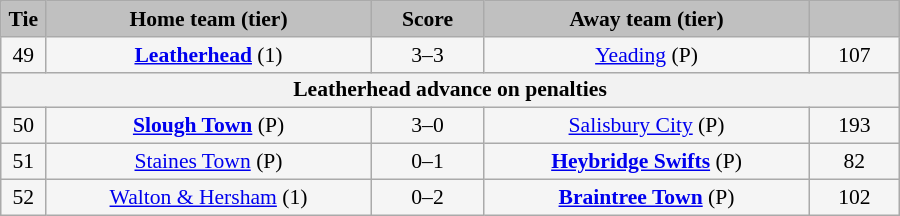<table class="wikitable" style="width: 600px; background:WhiteSmoke; text-align:center; font-size:90%">
<tr>
<td scope="col" style="width:  5.00%; background:silver;"><strong>Tie</strong></td>
<td scope="col" style="width: 36.25%; background:silver;"><strong>Home team (tier)</strong></td>
<td scope="col" style="width: 12.50%; background:silver;"><strong>Score</strong></td>
<td scope="col" style="width: 36.25%; background:silver;"><strong>Away team (tier)</strong></td>
<td scope="col" style="width: 10.00%; background:silver;"><strong></strong></td>
</tr>
<tr>
<td>49</td>
<td><strong><a href='#'>Leatherhead</a></strong> (1)</td>
<td>3–3</td>
<td><a href='#'>Yeading</a> (P)</td>
<td>107</td>
</tr>
<tr>
<th colspan=5>Leatherhead advance on penalties</th>
</tr>
<tr>
<td>50</td>
<td><strong><a href='#'>Slough Town</a></strong> (P)</td>
<td>3–0</td>
<td><a href='#'>Salisbury City</a> (P)</td>
<td>193</td>
</tr>
<tr>
<td>51</td>
<td><a href='#'>Staines Town</a> (P)</td>
<td>0–1</td>
<td><strong><a href='#'>Heybridge Swifts</a></strong> (P)</td>
<td>82</td>
</tr>
<tr>
<td>52</td>
<td><a href='#'>Walton & Hersham</a> (1)</td>
<td>0–2</td>
<td><strong><a href='#'>Braintree Town</a></strong> (P)</td>
<td>102</td>
</tr>
</table>
